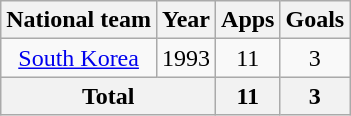<table class=wikitable style=text-align:center>
<tr>
<th>National team</th>
<th>Year</th>
<th>Apps</th>
<th>Goals</th>
</tr>
<tr>
<td rowspan="1"><a href='#'>South Korea</a></td>
<td>1993</td>
<td>11</td>
<td>3</td>
</tr>
<tr>
<th colspan="2">Total</th>
<th>11</th>
<th>3</th>
</tr>
</table>
